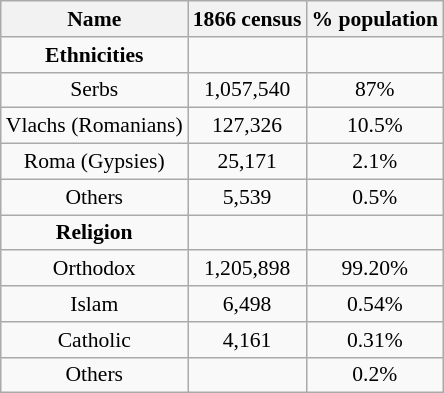<table class="wikitable" style="text-align:center; font-size: 90%">
<tr>
<th>Name</th>
<th>1866 census</th>
<th>% population</th>
</tr>
<tr>
<td><strong>Ethnicities</strong></td>
<td></td>
<td></td>
</tr>
<tr>
<td>Serbs</td>
<td>1,057,540</td>
<td>87%</td>
</tr>
<tr>
<td>Vlachs (Romanians)</td>
<td>127,326</td>
<td>10.5%</td>
</tr>
<tr>
<td>Roma (Gypsies)</td>
<td>25,171</td>
<td>2.1%</td>
</tr>
<tr>
<td>Others</td>
<td>5,539</td>
<td>0.5%</td>
</tr>
<tr>
<td><strong>Religion</strong></td>
<td></td>
<td></td>
</tr>
<tr>
<td>Orthodox</td>
<td>1,205,898</td>
<td>99.20%</td>
</tr>
<tr>
<td>Islam</td>
<td>6,498</td>
<td>0.54%</td>
</tr>
<tr>
<td>Catholic</td>
<td>4,161</td>
<td>0.31%</td>
</tr>
<tr>
<td>Others</td>
<td></td>
<td>0.2%</td>
</tr>
</table>
